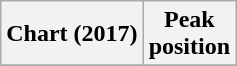<table class="wikitable plainrowheaders" style="text-align:center">
<tr>
<th scope="col">Chart (2017)</th>
<th scope="col">Peak<br>position</th>
</tr>
<tr>
</tr>
</table>
